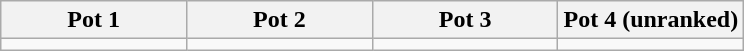<table class="wikitable">
<tr>
<th width=25%>Pot 1</th>
<th width=25%>Pot 2</th>
<th width=25%>Pot 3</th>
<th width=25%>Pot 4 (unranked)</th>
</tr>
<tr>
<td valign=top></td>
<td valign=top></td>
<td valign=top></td>
<td valign=top></td>
</tr>
</table>
